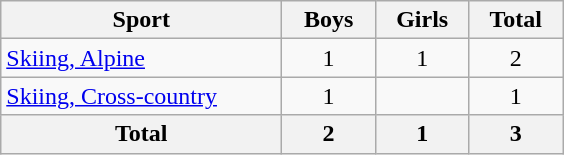<table class="wikitable sortable" style="text-align:center;">
<tr>
<th width=180>Sport</th>
<th width=55>Boys</th>
<th width=55>Girls</th>
<th width=55>Total</th>
</tr>
<tr>
<td align=left><a href='#'>Skiing, Alpine</a></td>
<td>1</td>
<td>1</td>
<td>2</td>
</tr>
<tr>
<td align=left><a href='#'>Skiing, Cross-country</a></td>
<td>1</td>
<td></td>
<td>1</td>
</tr>
<tr class="sortbottom">
<th>Total</th>
<th>2</th>
<th>1</th>
<th>3</th>
</tr>
</table>
